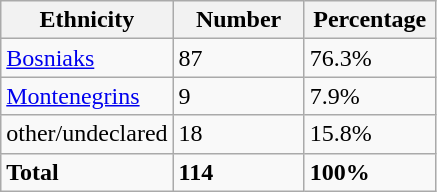<table class="wikitable">
<tr>
<th width="100px">Ethnicity</th>
<th width="80px">Number</th>
<th width="80px">Percentage</th>
</tr>
<tr>
<td><a href='#'>Bosniaks</a></td>
<td>87</td>
<td>76.3%</td>
</tr>
<tr>
<td><a href='#'>Montenegrins</a></td>
<td>9</td>
<td>7.9%</td>
</tr>
<tr>
<td>other/undeclared</td>
<td>18</td>
<td>15.8%</td>
</tr>
<tr>
<td><strong>Total</strong></td>
<td><strong>114</strong></td>
<td><strong>100%</strong></td>
</tr>
</table>
